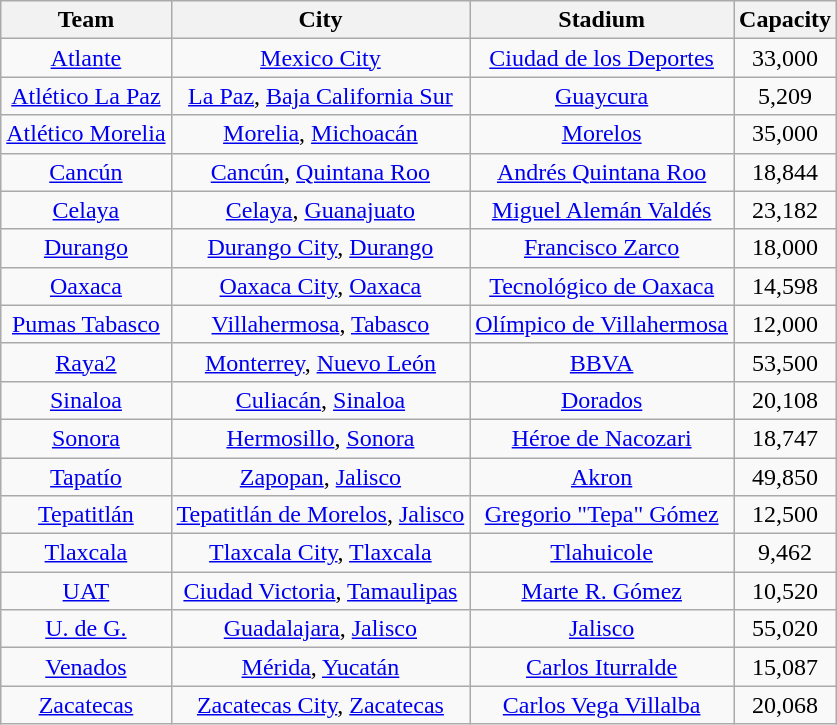<table class="wikitable sortable" style="text-align: center;">
<tr>
<th>Team</th>
<th>City</th>
<th>Stadium</th>
<th>Capacity</th>
</tr>
<tr>
<td><a href='#'>Atlante</a></td>
<td><a href='#'>Mexico City</a></td>
<td><a href='#'>Ciudad de los Deportes</a></td>
<td>33,000</td>
</tr>
<tr>
<td><a href='#'>Atlético La Paz</a></td>
<td><a href='#'>La Paz</a>, <a href='#'>Baja California Sur</a></td>
<td><a href='#'>Guaycura</a></td>
<td>5,209</td>
</tr>
<tr>
<td><a href='#'>Atlético Morelia</a></td>
<td><a href='#'>Morelia</a>, <a href='#'>Michoacán</a></td>
<td><a href='#'>Morelos</a></td>
<td>35,000</td>
</tr>
<tr>
<td><a href='#'>Cancún</a></td>
<td><a href='#'>Cancún</a>, <a href='#'>Quintana Roo</a></td>
<td><a href='#'>Andrés Quintana Roo</a></td>
<td>18,844</td>
</tr>
<tr>
<td><a href='#'>Celaya</a></td>
<td><a href='#'>Celaya</a>, <a href='#'>Guanajuato</a></td>
<td><a href='#'>Miguel Alemán Valdés</a></td>
<td>23,182</td>
</tr>
<tr>
<td><a href='#'>Durango</a></td>
<td><a href='#'>Durango City</a>, <a href='#'>Durango</a></td>
<td><a href='#'>Francisco Zarco</a></td>
<td>18,000</td>
</tr>
<tr>
<td><a href='#'>Oaxaca</a></td>
<td><a href='#'>Oaxaca City</a>, <a href='#'>Oaxaca</a></td>
<td><a href='#'>Tecnológico de Oaxaca</a></td>
<td>14,598</td>
</tr>
<tr>
<td><a href='#'>Pumas Tabasco</a></td>
<td><a href='#'>Villahermosa</a>, <a href='#'>Tabasco</a></td>
<td><a href='#'>Olímpico de Villahermosa</a></td>
<td>12,000</td>
</tr>
<tr>
<td><a href='#'>Raya2</a></td>
<td><a href='#'>Monterrey</a>, <a href='#'>Nuevo León</a></td>
<td><a href='#'>BBVA</a></td>
<td>53,500</td>
</tr>
<tr>
<td><a href='#'>Sinaloa</a></td>
<td><a href='#'>Culiacán</a>, <a href='#'>Sinaloa</a></td>
<td><a href='#'>Dorados</a></td>
<td>20,108</td>
</tr>
<tr>
<td><a href='#'>Sonora</a></td>
<td><a href='#'>Hermosillo</a>, <a href='#'>Sonora</a></td>
<td><a href='#'>Héroe de Nacozari</a></td>
<td>18,747</td>
</tr>
<tr>
<td><a href='#'>Tapatío</a></td>
<td><a href='#'>Zapopan</a>, <a href='#'>Jalisco</a></td>
<td><a href='#'>Akron</a></td>
<td>49,850</td>
</tr>
<tr>
<td><a href='#'>Tepatitlán</a></td>
<td><a href='#'>Tepatitlán de Morelos</a>, <a href='#'>Jalisco</a></td>
<td><a href='#'>Gregorio "Tepa" Gómez</a></td>
<td>12,500</td>
</tr>
<tr>
<td><a href='#'>Tlaxcala</a></td>
<td><a href='#'>Tlaxcala City</a>, <a href='#'>Tlaxcala</a></td>
<td><a href='#'>Tlahuicole</a></td>
<td>9,462</td>
</tr>
<tr>
<td><a href='#'>UAT</a></td>
<td><a href='#'>Ciudad Victoria</a>, <a href='#'>Tamaulipas</a></td>
<td><a href='#'>Marte R. Gómez</a></td>
<td>10,520</td>
</tr>
<tr>
<td><a href='#'>U. de G.</a></td>
<td><a href='#'>Guadalajara</a>, <a href='#'>Jalisco</a></td>
<td><a href='#'>Jalisco</a></td>
<td>55,020</td>
</tr>
<tr>
<td><a href='#'>Venados</a></td>
<td><a href='#'>Mérida</a>, <a href='#'>Yucatán</a></td>
<td><a href='#'>Carlos Iturralde</a></td>
<td>15,087</td>
</tr>
<tr>
<td><a href='#'>Zacatecas</a></td>
<td><a href='#'>Zacatecas City</a>, <a href='#'>Zacatecas</a></td>
<td><a href='#'>Carlos Vega Villalba</a></td>
<td>20,068</td>
</tr>
</table>
